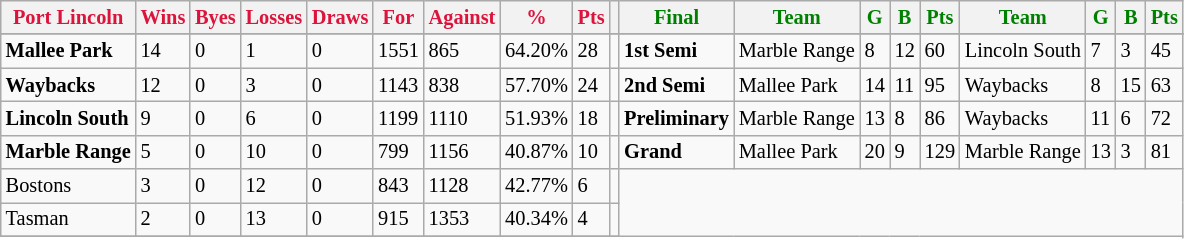<table style="font-size: 85%; text-align: left;" class="wikitable">
<tr>
<th style="color:crimson">Port Lincoln</th>
<th style="color:crimson">Wins</th>
<th style="color:crimson">Byes</th>
<th style="color:crimson">Losses</th>
<th style="color:crimson">Draws</th>
<th style="color:crimson">For</th>
<th style="color:crimson">Against</th>
<th style="color:crimson">%</th>
<th style="color:crimson">Pts</th>
<th></th>
<th style="color:green">Final</th>
<th style="color:green">Team</th>
<th style="color:green">G</th>
<th style="color:green">B</th>
<th style="color:green">Pts</th>
<th style="color:green">Team</th>
<th style="color:green">G</th>
<th style="color:green">B</th>
<th style="color:green">Pts</th>
</tr>
<tr>
</tr>
<tr>
</tr>
<tr>
<td><strong>	Mallee Park	</strong></td>
<td>14</td>
<td>0</td>
<td>1</td>
<td>0</td>
<td>1551</td>
<td>865</td>
<td>64.20%</td>
<td>28</td>
<td></td>
<td><strong>1st Semi</strong></td>
<td>Marble Range</td>
<td>8</td>
<td>12</td>
<td>60</td>
<td>Lincoln South</td>
<td>7</td>
<td>3</td>
<td>45</td>
</tr>
<tr>
<td><strong>	Waybacks	</strong></td>
<td>12</td>
<td>0</td>
<td>3</td>
<td>0</td>
<td>1143</td>
<td>838</td>
<td>57.70%</td>
<td>24</td>
<td></td>
<td><strong>2nd Semi</strong></td>
<td>Mallee Park</td>
<td>14</td>
<td>11</td>
<td>95</td>
<td>Waybacks</td>
<td>8</td>
<td>15</td>
<td>63</td>
</tr>
<tr ||>
<td><strong>	Lincoln South	</strong></td>
<td>9</td>
<td>0</td>
<td>6</td>
<td>0</td>
<td>1199</td>
<td>1110</td>
<td>51.93%</td>
<td>18</td>
<td></td>
<td><strong>Preliminary</strong></td>
<td>Marble Range</td>
<td>13</td>
<td>8</td>
<td>86</td>
<td>Waybacks</td>
<td>11</td>
<td>6</td>
<td>72</td>
</tr>
<tr>
<td><strong>	Marble Range	</strong></td>
<td>5</td>
<td>0</td>
<td>10</td>
<td>0</td>
<td>799</td>
<td>1156</td>
<td>40.87%</td>
<td>10</td>
<td></td>
<td><strong>Grand</strong></td>
<td>Mallee Park</td>
<td>20</td>
<td>9</td>
<td>129</td>
<td>Marble Range</td>
<td>13</td>
<td>3</td>
<td>81</td>
</tr>
<tr>
<td>Bostons</td>
<td>3</td>
<td>0</td>
<td>12</td>
<td>0</td>
<td>843</td>
<td>1128</td>
<td>42.77%</td>
<td>6</td>
<td></td>
</tr>
<tr>
<td>Tasman</td>
<td>2</td>
<td>0</td>
<td>13</td>
<td>0</td>
<td>915</td>
<td>1353</td>
<td>40.34%</td>
<td>4</td>
<td></td>
</tr>
<tr>
</tr>
</table>
